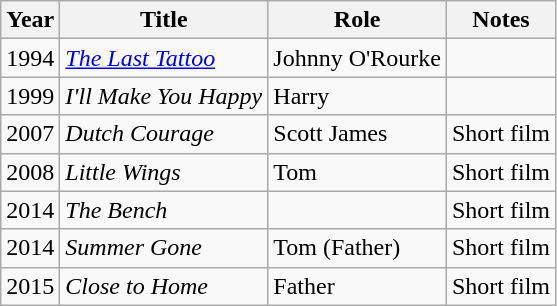<table class=wikitable>
<tr>
<th>Year</th>
<th>Title</th>
<th>Role</th>
<th>Notes</th>
</tr>
<tr>
<td>1994</td>
<td><em><a href='#'>The Last Tattoo</a></em></td>
<td>Johnny O'Rourke</td>
<td></td>
</tr>
<tr>
<td>1999</td>
<td><em>I'll Make You Happy</em></td>
<td>Harry</td>
<td></td>
</tr>
<tr>
<td>2007</td>
<td><em>Dutch Courage</em></td>
<td>Scott James</td>
<td>Short film</td>
</tr>
<tr>
<td>2008</td>
<td><em>Little Wings</em></td>
<td>Tom</td>
<td>Short film</td>
</tr>
<tr>
<td>2014</td>
<td><em>The Bench</em></td>
<td></td>
<td>Short film</td>
</tr>
<tr>
<td>2014</td>
<td><em>Summer Gone</em></td>
<td>Tom (Father)</td>
<td>Short film</td>
</tr>
<tr>
<td>2015</td>
<td><em>Close to Home</em></td>
<td>Father</td>
<td>Short film</td>
</tr>
</table>
